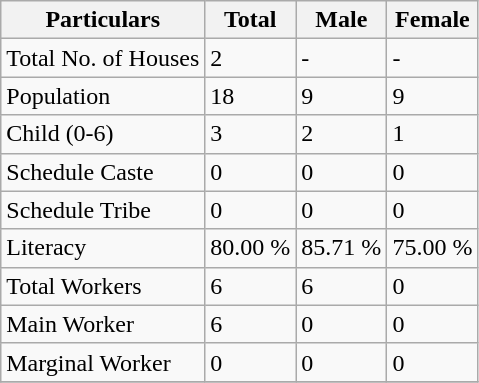<table class="wikitable sortable">
<tr>
<th>Particulars</th>
<th>Total</th>
<th>Male</th>
<th>Female</th>
</tr>
<tr>
<td>Total No. of Houses</td>
<td>2</td>
<td>-</td>
<td>-</td>
</tr>
<tr>
<td>Population</td>
<td>18</td>
<td>9</td>
<td>9</td>
</tr>
<tr>
<td>Child (0-6)</td>
<td>3</td>
<td>2</td>
<td>1</td>
</tr>
<tr>
<td>Schedule Caste</td>
<td>0</td>
<td>0</td>
<td>0</td>
</tr>
<tr>
<td>Schedule Tribe</td>
<td>0</td>
<td>0</td>
<td>0</td>
</tr>
<tr>
<td>Literacy</td>
<td>80.00 %</td>
<td>85.71 %</td>
<td>75.00 %</td>
</tr>
<tr>
<td>Total Workers</td>
<td>6</td>
<td>6</td>
<td>0</td>
</tr>
<tr>
<td>Main Worker</td>
<td>6</td>
<td>0</td>
<td>0</td>
</tr>
<tr>
<td>Marginal Worker</td>
<td>0</td>
<td>0</td>
<td>0</td>
</tr>
<tr>
</tr>
</table>
